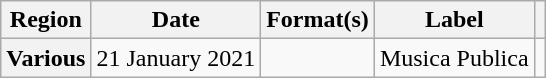<table class="wikitable plainrowheaders" style="text-align:center">
<tr>
<th scope="col">Region</th>
<th scope="col">Date</th>
<th scope="col">Format(s)</th>
<th scope="col">Label</th>
<th scope="col"></th>
</tr>
<tr>
<th scope="row">Various</th>
<td>21 January 2021</td>
<td></td>
<td>Musica Publica</td>
<td></td>
</tr>
</table>
